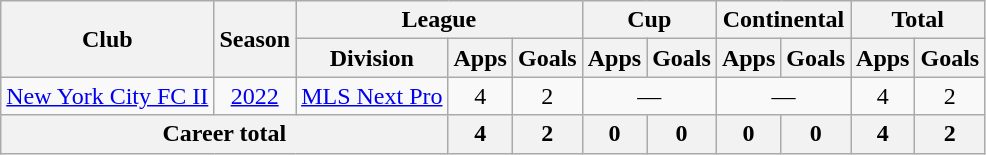<table class="wikitable" style="text-align:center">
<tr>
<th rowspan="2">Club</th>
<th rowspan="2">Season</th>
<th colspan="3">League</th>
<th colspan="2">Cup</th>
<th colspan="2">Continental</th>
<th colspan="2">Total</th>
</tr>
<tr>
<th>Division</th>
<th>Apps</th>
<th>Goals</th>
<th>Apps</th>
<th>Goals</th>
<th>Apps</th>
<th>Goals</th>
<th>Apps</th>
<th>Goals</th>
</tr>
<tr>
<td><a href='#'>New York City FC II</a></td>
<td><a href='#'>2022</a></td>
<td><a href='#'>MLS Next Pro</a></td>
<td>4</td>
<td>2</td>
<td colspan=2>—</td>
<td colspan=2>—</td>
<td>4</td>
<td>2</td>
</tr>
<tr>
<th colspan="3">Career total</th>
<th>4</th>
<th>2</th>
<th>0</th>
<th>0</th>
<th>0</th>
<th>0</th>
<th>4</th>
<th>2</th>
</tr>
</table>
